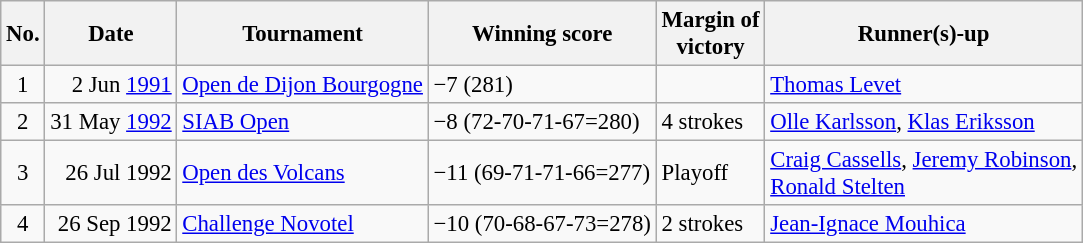<table class="wikitable" style="font-size:95%;">
<tr>
<th>No.</th>
<th>Date</th>
<th>Tournament</th>
<th>Winning score</th>
<th>Margin of<br>victory</th>
<th>Runner(s)-up</th>
</tr>
<tr>
<td align=center>1</td>
<td align=right>2 Jun <a href='#'>1991</a></td>
<td><a href='#'>Open de Dijon Bourgogne</a></td>
<td>−7 (281)</td>
<td></td>
<td> <a href='#'>Thomas Levet</a></td>
</tr>
<tr>
<td align=center>2</td>
<td align=right>31 May <a href='#'>1992</a></td>
<td><a href='#'>SIAB Open</a></td>
<td>−8 (72-70-71-67=280)</td>
<td>4 strokes</td>
<td> <a href='#'>Olle Karlsson</a>,  <a href='#'>Klas Eriksson</a></td>
</tr>
<tr>
<td align=center>3</td>
<td align=right>26 Jul 1992</td>
<td><a href='#'>Open des Volcans</a></td>
<td>−11 (69-71-71-66=277)</td>
<td>Playoff</td>
<td> <a href='#'>Craig Cassells</a>,  <a href='#'>Jeremy Robinson</a>,<br> <a href='#'>Ronald Stelten</a></td>
</tr>
<tr>
<td align=center>4</td>
<td align=right>26 Sep 1992</td>
<td><a href='#'>Challenge Novotel</a></td>
<td>−10 (70-68-67-73=278)</td>
<td>2 strokes</td>
<td> <a href='#'>Jean-Ignace Mouhica</a></td>
</tr>
</table>
